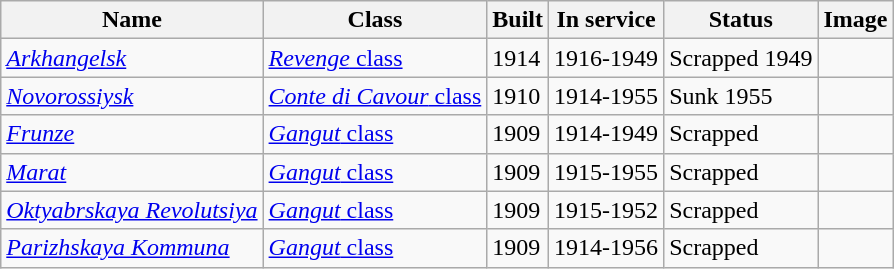<table class="wikitable">
<tr>
<th>Name</th>
<th>Class</th>
<th>Built</th>
<th>In service</th>
<th>Status</th>
<th>Image</th>
</tr>
<tr>
<td><a href='#'><em>Arkhangelsk</em></a></td>
<td><a href='#'><em>Revenge</em> class</a></td>
<td>1914</td>
<td>1916-1949</td>
<td>Scrapped 1949</td>
<td></td>
</tr>
<tr>
<td><a href='#'><em>Novorossiysk</em></a></td>
<td><a href='#'><em>Conte di Cavour</em> class</a></td>
<td>1910</td>
<td>1914-1955</td>
<td>Sunk 1955</td>
<td></td>
</tr>
<tr>
<td><a href='#'><em>Frunze</em></a></td>
<td><a href='#'><em>Gangut</em> class</a></td>
<td>1909</td>
<td>1914-1949</td>
<td>Scrapped</td>
<td></td>
</tr>
<tr>
<td><a href='#'><em>Marat</em></a></td>
<td><a href='#'><em>Gangut</em> class</a></td>
<td>1909</td>
<td>1915-1955</td>
<td>Scrapped</td>
<td></td>
</tr>
<tr>
<td><a href='#'><em>Oktyabrskaya Revolutsiya</em></a></td>
<td><a href='#'><em>Gangut</em> class</a></td>
<td>1909</td>
<td>1915-1952</td>
<td>Scrapped</td>
<td></td>
</tr>
<tr>
<td><a href='#'><em>Parizhskaya Kommuna</em></a></td>
<td><a href='#'><em>Gangut</em> class</a></td>
<td>1909</td>
<td>1914-1956</td>
<td>Scrapped</td>
<td></td>
</tr>
</table>
